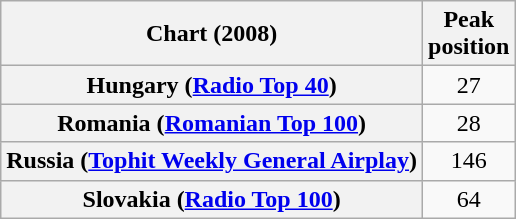<table class="wikitable sortable plainrowheaders" style="text-align:left;">
<tr>
<th scope="col">Chart (2008)</th>
<th scope="col">Peak<br>position</th>
</tr>
<tr>
<th scope="row">Hungary (<a href='#'>Radio Top 40</a>)</th>
<td style="text-align:center;">27</td>
</tr>
<tr>
<th scope="row">Romania (<a href='#'>Romanian Top 100</a>)</th>
<td style="text-align:center;">28</td>
</tr>
<tr>
<th scope="row">Russia (<a href='#'>Tophit Weekly General Airplay</a>)</th>
<td style="text-align:center;">146</td>
</tr>
<tr>
<th scope="row">Slovakia (<a href='#'>Radio Top 100</a>)</th>
<td style="text-align:center;">64</td>
</tr>
</table>
